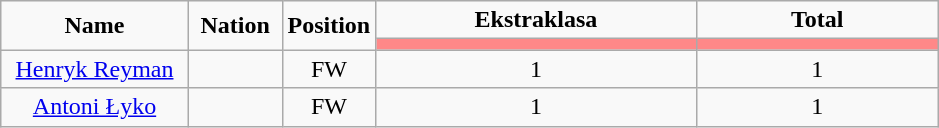<table class="wikitable" style="text-align:center;">
<tr style="text-align:center;">
<td rowspan="2"  style="width:20%; "><strong>Name</strong></td>
<td rowspan="2"  style="width:10%; "><strong>Nation</strong></td>
<td rowspan="2"  style="width:10%; "><strong>Position</strong></td>
<td><strong>Ekstraklasa</strong></td>
<td><strong>Total</strong></td>
</tr>
<tr>
<th style="width:60px; background:#ff8888;"></th>
<th style="width:60px; background:#ff8888;"></th>
</tr>
<tr>
<td><a href='#'>Henryk Reyman</a></td>
<td></td>
<td>FW</td>
<td>1</td>
<td>1</td>
</tr>
<tr>
<td><a href='#'>Antoni Łyko</a></td>
<td></td>
<td>FW</td>
<td>1</td>
<td>1</td>
</tr>
</table>
